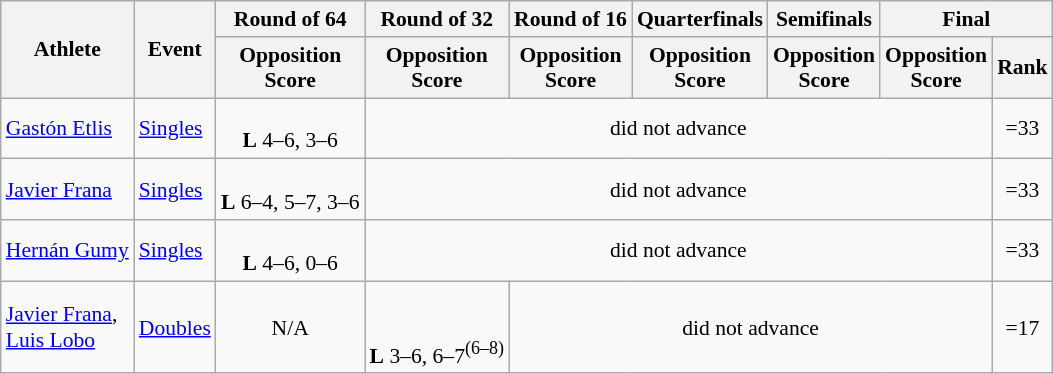<table class="wikitable" border="1" style="font-size:90%">
<tr>
<th rowspan=2>Athlete</th>
<th rowspan=2>Event</th>
<th>Round of 64</th>
<th>Round of 32</th>
<th>Round of 16</th>
<th>Quarterfinals</th>
<th>Semifinals</th>
<th colspan=2>Final</th>
</tr>
<tr>
<th>Opposition<br>Score</th>
<th>Opposition<br>Score</th>
<th>Opposition<br>Score</th>
<th>Opposition<br>Score</th>
<th>Opposition<br>Score</th>
<th>Opposition<br>Score</th>
<th>Rank</th>
</tr>
<tr>
<td><a href='#'>Gastón Etlis</a></td>
<td><a href='#'>Singles</a></td>
<td align=center><br><strong>L</strong> 4–6, 3–6</td>
<td align=center colspan=5>did not advance</td>
<td align=center>=33</td>
</tr>
<tr>
<td><a href='#'>Javier Frana</a></td>
<td><a href='#'>Singles</a></td>
<td align=center><br><strong>L</strong> 6–4, 5–7, 3–6</td>
<td align=center colspan=5>did not advance</td>
<td align=center>=33</td>
</tr>
<tr>
<td><a href='#'>Hernán Gumy</a></td>
<td><a href='#'>Singles</a></td>
<td align=center><br><strong>L</strong> 4–6, 0–6</td>
<td align=center colspan=5>did not advance</td>
<td align=center>=33</td>
</tr>
<tr>
<td><a href='#'>Javier Frana</a>, <br> <a href='#'>Luis Lobo</a></td>
<td><a href='#'>Doubles</a></td>
<td align=center>N/A</td>
<td align=center><br><br><strong>L</strong> 3–6, 6–7<sup>(6–8)</sup></td>
<td align=center colspan=4>did not advance</td>
<td align=center>=17</td>
</tr>
</table>
